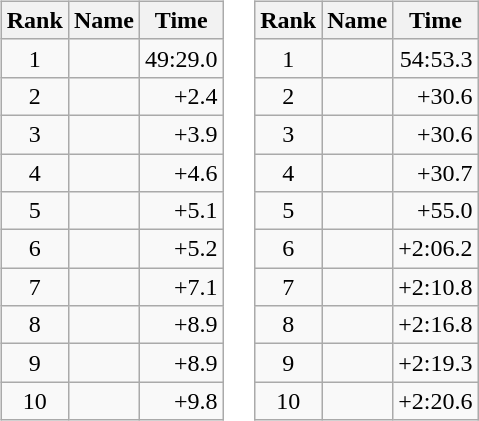<table border="0">
<tr>
<td valign="top"><br><table class="wikitable">
<tr>
<th>Rank</th>
<th>Name</th>
<th>Time</th>
</tr>
<tr>
<td style="text-align:center;">1</td>
<td>  </td>
<td align="right">49:29.0</td>
</tr>
<tr>
<td style="text-align:center;">2</td>
<td></td>
<td align="right">+2.4</td>
</tr>
<tr>
<td style="text-align:center;">3</td>
<td></td>
<td align="right">+3.9</td>
</tr>
<tr>
<td style="text-align:center;">4</td>
<td></td>
<td align="right">+4.6</td>
</tr>
<tr>
<td style="text-align:center;">5</td>
<td></td>
<td align="right">+5.1</td>
</tr>
<tr>
<td style="text-align:center;">6</td>
<td></td>
<td align="right">+5.2</td>
</tr>
<tr>
<td style="text-align:center;">7</td>
<td></td>
<td align="right">+7.1</td>
</tr>
<tr>
<td style="text-align:center;">8</td>
<td></td>
<td align="right">+8.9</td>
</tr>
<tr>
<td style="text-align:center;">9</td>
<td></td>
<td align="right">+8.9</td>
</tr>
<tr>
<td style="text-align:center;">10</td>
<td></td>
<td align="right">+9.8</td>
</tr>
</table>
</td>
<td valign="top"><br><table class="wikitable">
<tr>
<th>Rank</th>
<th>Name</th>
<th>Time</th>
</tr>
<tr>
<td style="text-align:center;">1</td>
<td> </td>
<td align="right">54:53.3</td>
</tr>
<tr>
<td style="text-align:center;">2</td>
<td></td>
<td align="right">+30.6</td>
</tr>
<tr>
<td style="text-align:center;">3</td>
<td> </td>
<td align="right">+30.6</td>
</tr>
<tr>
<td style="text-align:center;">4</td>
<td></td>
<td align="right">+30.7</td>
</tr>
<tr>
<td style="text-align:center;">5</td>
<td></td>
<td align="right">+55.0</td>
</tr>
<tr>
<td style="text-align:center;">6</td>
<td></td>
<td align="right">+2:06.2</td>
</tr>
<tr>
<td style="text-align:center;">7</td>
<td></td>
<td align="right">+2:10.8</td>
</tr>
<tr>
<td style="text-align:center;">8</td>
<td></td>
<td align="right">+2:16.8</td>
</tr>
<tr>
<td style="text-align:center;">9</td>
<td></td>
<td align="right">+2:19.3</td>
</tr>
<tr>
<td style="text-align:center;">10</td>
<td></td>
<td align="right">+2:20.6</td>
</tr>
</table>
</td>
</tr>
</table>
